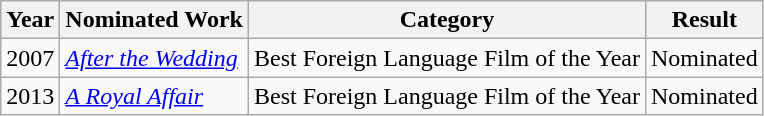<table class="wikitable">
<tr>
<th>Year</th>
<th>Nominated Work</th>
<th>Category</th>
<th>Result</th>
</tr>
<tr>
<td>2007</td>
<td><em><a href='#'>After the Wedding</a></em></td>
<td>Best Foreign Language Film of the Year</td>
<td>Nominated</td>
</tr>
<tr>
<td>2013</td>
<td><em><a href='#'>A Royal Affair</a></em></td>
<td>Best Foreign Language Film of the Year</td>
<td>Nominated</td>
</tr>
</table>
